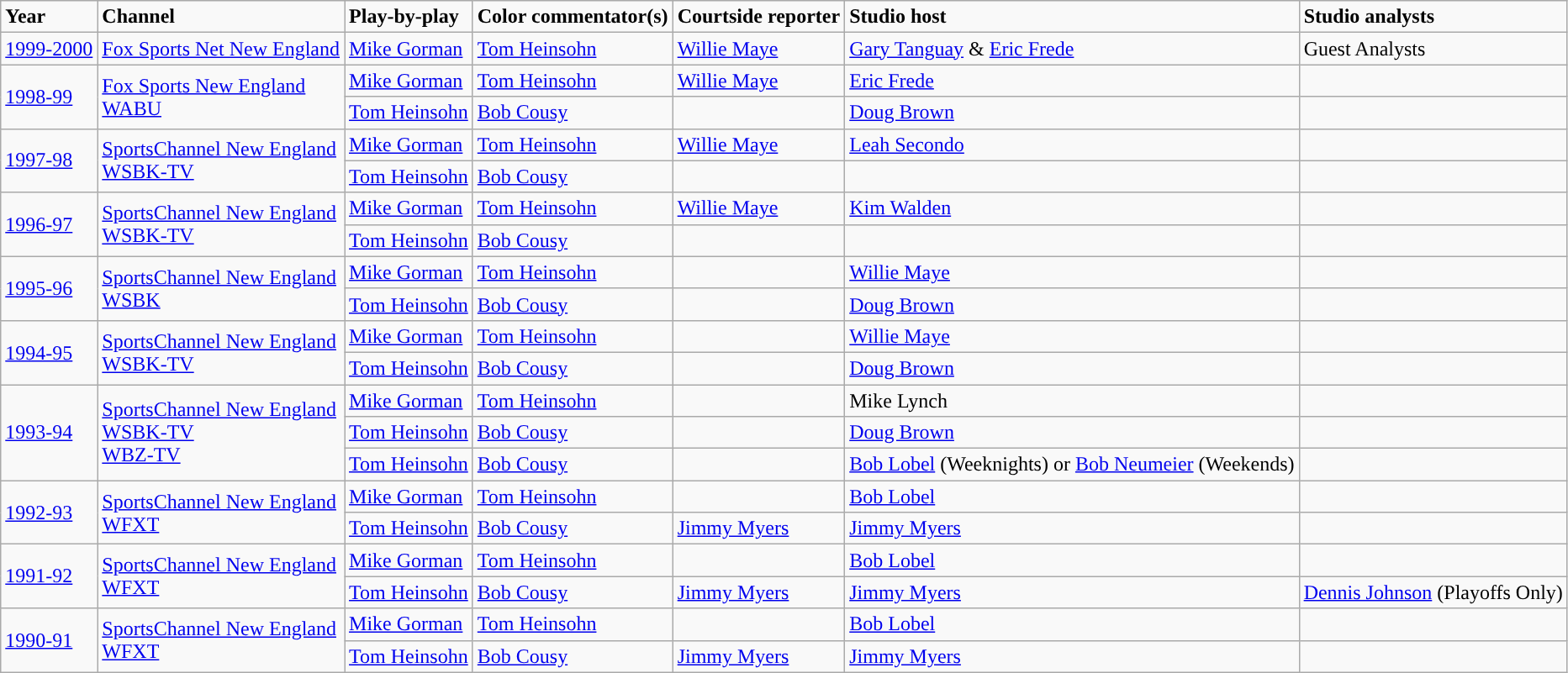<table class="wikitable">
<tr>
<td><strong>Year</strong></td>
<td><strong>Channel</strong></td>
<td><strong>Play-by-play</strong></td>
<td><strong>Color commentator(s)</strong></td>
<td><strong>Courtside reporter</strong></td>
<td><strong>Studio host</strong></td>
<td><strong>Studio analysts</strong></td>
</tr>
<tr>
<td><a href='#'>1999-2000</a></td>
<td><a href='#'>Fox Sports Net New England</a></td>
<td><a href='#'>Mike Gorman</a></td>
<td><a href='#'>Tom Heinsohn</a></td>
<td><a href='#'>Willie Maye</a></td>
<td><a href='#'>Gary Tanguay</a> & <a href='#'>Eric Frede</a></td>
<td>Guest Analysts</td>
</tr>
<tr>
<td rowspan=2><a href='#'>1998-99</a></td>
<td rowspan=2><a href='#'>Fox Sports New England</a><br><a href='#'>WABU</a></td>
<td><a href='#'>Mike Gorman</a></td>
<td><a href='#'>Tom Heinsohn</a></td>
<td><a href='#'>Willie Maye</a></td>
<td><a href='#'>Eric Frede</a></td>
<td></td>
</tr>
<tr>
<td><a href='#'>Tom Heinsohn</a></td>
<td><a href='#'>Bob Cousy</a></td>
<td></td>
<td><a href='#'>Doug Brown</a></td>
<td></td>
</tr>
<tr>
<td rowspan=2><a href='#'>1997-98</a></td>
<td rowspan=2><a href='#'>SportsChannel New England</a><br><a href='#'>WSBK-TV</a></td>
<td><a href='#'>Mike Gorman</a></td>
<td><a href='#'>Tom Heinsohn</a></td>
<td><a href='#'>Willie Maye</a></td>
<td><a href='#'>Leah Secondo</a></td>
<td></td>
</tr>
<tr>
<td><a href='#'>Tom Heinsohn</a></td>
<td><a href='#'>Bob Cousy</a></td>
<td></td>
<td></td>
<td></td>
</tr>
<tr>
<td rowspan=2><a href='#'>1996-97</a></td>
<td rowspan=2><a href='#'>SportsChannel New England</a><br><a href='#'>WSBK-TV</a></td>
<td><a href='#'>Mike Gorman</a></td>
<td><a href='#'>Tom Heinsohn</a></td>
<td><a href='#'>Willie Maye</a></td>
<td><a href='#'>Kim Walden</a></td>
<td></td>
</tr>
<tr>
<td><a href='#'>Tom Heinsohn</a></td>
<td><a href='#'>Bob Cousy</a></td>
<td></td>
<td></td>
<td></td>
</tr>
<tr>
<td rowspan=2><a href='#'>1995-96</a></td>
<td rowspan=2><a href='#'>SportsChannel New England</a><br><a href='#'>WSBK</a></td>
<td><a href='#'>Mike Gorman</a></td>
<td><a href='#'>Tom Heinsohn</a></td>
<td></td>
<td><a href='#'>Willie Maye</a></td>
<td></td>
</tr>
<tr>
<td><a href='#'>Tom Heinsohn</a></td>
<td><a href='#'>Bob Cousy</a></td>
<td></td>
<td><a href='#'>Doug Brown</a></td>
<td></td>
</tr>
<tr>
<td rowspan=2><a href='#'>1994-95</a></td>
<td rowspan=2><a href='#'>SportsChannel New England</a><br><a href='#'>WSBK-TV</a></td>
<td><a href='#'>Mike Gorman</a></td>
<td><a href='#'>Tom Heinsohn</a></td>
<td></td>
<td><a href='#'>Willie Maye</a></td>
<td></td>
</tr>
<tr>
<td><a href='#'>Tom Heinsohn</a></td>
<td><a href='#'>Bob Cousy</a></td>
<td></td>
<td><a href='#'>Doug Brown</a></td>
<td></td>
</tr>
<tr>
<td rowspan=3><a href='#'>1993-94</a></td>
<td rowspan=3><a href='#'>SportsChannel New England</a><br><a href='#'>WSBK-TV</a><br><a href='#'>WBZ-TV</a></td>
<td><a href='#'>Mike Gorman</a></td>
<td><a href='#'>Tom Heinsohn</a></td>
<td></td>
<td>Mike Lynch</td>
<td></td>
</tr>
<tr>
<td><a href='#'>Tom Heinsohn</a></td>
<td><a href='#'>Bob Cousy</a></td>
<td></td>
<td><a href='#'>Doug Brown</a></td>
<td></td>
</tr>
<tr>
<td><a href='#'>Tom Heinsohn</a></td>
<td><a href='#'>Bob Cousy</a></td>
<td></td>
<td><a href='#'>Bob Lobel</a> (Weeknights) or <a href='#'>Bob Neumeier</a> (Weekends) </td>
<td></td>
</tr>
<tr>
<td rowspan=2><a href='#'>1992-93</a></td>
<td rowspan=2><a href='#'>SportsChannel New England</a><br><a href='#'>WFXT</a></td>
<td><a href='#'>Mike Gorman</a></td>
<td><a href='#'>Tom Heinsohn</a></td>
<td></td>
<td><a href='#'>Bob Lobel</a></td>
<td></td>
</tr>
<tr>
<td><a href='#'>Tom Heinsohn</a></td>
<td><a href='#'>Bob Cousy</a></td>
<td><a href='#'>Jimmy Myers</a></td>
<td><a href='#'>Jimmy Myers</a></td>
<td></td>
</tr>
<tr>
<td rowspan=2><a href='#'>1991-92</a></td>
<td rowspan=2><a href='#'>SportsChannel New England</a><br><a href='#'>WFXT</a></td>
<td><a href='#'>Mike Gorman</a></td>
<td><a href='#'>Tom Heinsohn</a></td>
<td></td>
<td><a href='#'>Bob Lobel</a></td>
<td></td>
</tr>
<tr>
<td><a href='#'>Tom Heinsohn</a></td>
<td><a href='#'>Bob Cousy</a></td>
<td><a href='#'>Jimmy Myers</a></td>
<td><a href='#'>Jimmy Myers</a></td>
<td><a href='#'>Dennis Johnson</a> (Playoffs Only)</td>
</tr>
<tr>
<td rowspan=2><a href='#'>1990-91</a></td>
<td rowspan=2><a href='#'>SportsChannel New England</a><br><a href='#'>WFXT</a></td>
<td><a href='#'>Mike Gorman</a></td>
<td><a href='#'>Tom Heinsohn</a></td>
<td></td>
<td><a href='#'>Bob Lobel</a></td>
<td></td>
</tr>
<tr>
<td><a href='#'>Tom Heinsohn</a></td>
<td><a href='#'>Bob Cousy</a></td>
<td><a href='#'>Jimmy Myers</a></td>
<td><a href='#'>Jimmy Myers</a></td>
<td></td>
</tr>
</table>
